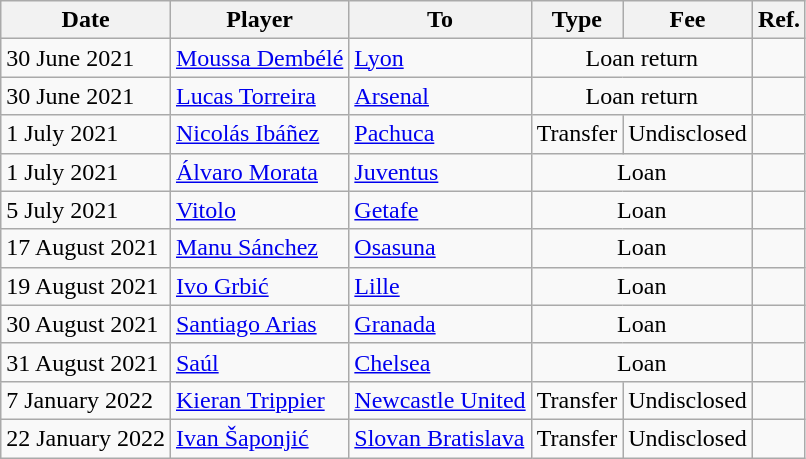<table class="wikitable">
<tr>
<th>Date</th>
<th>Player</th>
<th>To</th>
<th>Type</th>
<th>Fee</th>
<th>Ref.</th>
</tr>
<tr>
<td>30 June 2021</td>
<td> <a href='#'>Moussa Dembélé</a></td>
<td> <a href='#'>Lyon</a></td>
<td align=center colspan=2>Loan return</td>
<td align=center></td>
</tr>
<tr>
<td>30 June 2021</td>
<td> <a href='#'>Lucas Torreira</a></td>
<td> <a href='#'>Arsenal</a></td>
<td align=center colspan=2>Loan return</td>
<td align=center></td>
</tr>
<tr>
<td>1 July 2021</td>
<td> <a href='#'>Nicolás Ibáñez</a></td>
<td> <a href='#'>Pachuca</a></td>
<td align=center>Transfer</td>
<td align=center>Undisclosed</td>
<td align=center></td>
</tr>
<tr>
<td>1 July 2021</td>
<td> <a href='#'>Álvaro Morata</a></td>
<td> <a href='#'>Juventus</a></td>
<td align=center colspan=2>Loan</td>
<td align=center></td>
</tr>
<tr>
<td>5 July 2021</td>
<td> <a href='#'>Vitolo</a></td>
<td><a href='#'>Getafe</a></td>
<td align=center colspan=2>Loan</td>
<td align=center></td>
</tr>
<tr>
<td>17 August 2021</td>
<td> <a href='#'>Manu Sánchez</a></td>
<td><a href='#'>Osasuna</a></td>
<td align=center colspan=2>Loan</td>
<td align=center></td>
</tr>
<tr>
<td>19 August 2021</td>
<td> <a href='#'>Ivo Grbić</a></td>
<td> <a href='#'>Lille</a></td>
<td align=center colspan=2>Loan</td>
<td align=center></td>
</tr>
<tr>
<td>30 August 2021</td>
<td> <a href='#'>Santiago Arias</a></td>
<td><a href='#'>Granada</a></td>
<td align=center colspan=2>Loan</td>
<td align=center></td>
</tr>
<tr>
<td>31 August 2021</td>
<td> <a href='#'>Saúl</a></td>
<td> <a href='#'>Chelsea</a></td>
<td align=center colspan=2>Loan</td>
<td align=center></td>
</tr>
<tr>
<td>7 January 2022</td>
<td> <a href='#'>Kieran Trippier</a></td>
<td> <a href='#'>Newcastle United</a></td>
<td>Transfer</td>
<td>Undisclosed</td>
<td align=center></td>
</tr>
<tr>
<td>22 January 2022</td>
<td> <a href='#'>Ivan Šaponjić</a></td>
<td> <a href='#'>Slovan Bratislava</a></td>
<td align=center>Transfer</td>
<td align=center>Undisclosed</td>
<td align=center></td>
</tr>
</table>
